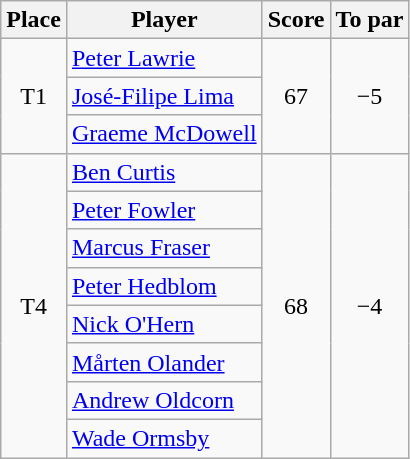<table class="wikitable">
<tr>
<th>Place</th>
<th>Player</th>
<th>Score</th>
<th>To par</th>
</tr>
<tr>
<td rowspan="3" align=center>T1</td>
<td> <a href='#'>Peter Lawrie</a></td>
<td rowspan="3" align=center>67</td>
<td rowspan="3" align=center>−5</td>
</tr>
<tr>
<td> <a href='#'>José-Filipe Lima</a></td>
</tr>
<tr>
<td> <a href='#'>Graeme McDowell</a></td>
</tr>
<tr>
<td rowspan="8" align=center>T4</td>
<td> <a href='#'>Ben Curtis</a></td>
<td rowspan="8" align=center>68</td>
<td rowspan="8" align=center>−4</td>
</tr>
<tr>
<td> <a href='#'>Peter Fowler</a></td>
</tr>
<tr>
<td> <a href='#'>Marcus Fraser</a></td>
</tr>
<tr>
<td> <a href='#'>Peter Hedblom</a></td>
</tr>
<tr>
<td> <a href='#'>Nick O'Hern</a></td>
</tr>
<tr>
<td> <a href='#'>Mårten Olander</a></td>
</tr>
<tr>
<td> <a href='#'>Andrew Oldcorn</a></td>
</tr>
<tr>
<td> <a href='#'>Wade Ormsby</a></td>
</tr>
</table>
